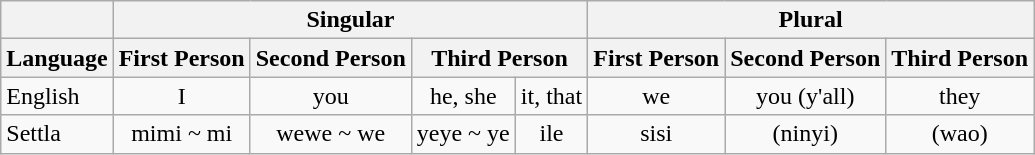<table class="wikitable">
<tr>
<th></th>
<th colspan="4" align="center">Singular</th>
<th colspan="3" align="center">Plural</th>
</tr>
<tr>
<th>Language</th>
<th>First Person</th>
<th>Second Person</th>
<th colspan="2">Third Person</th>
<th>First Person</th>
<th>Second Person</th>
<th>Third Person</th>
</tr>
<tr>
<td>English</td>
<td align="center">I</td>
<td align="center">you</td>
<td align="center">he, she</td>
<td align="center">it, that</td>
<td align="center">we</td>
<td align="center">you (y'all)</td>
<td align="center">they</td>
</tr>
<tr>
<td>Settla</td>
<td align="center">mimi ~ mi</td>
<td align="center">wewe ~ we</td>
<td align="center">yeye ~ ye</td>
<td align="center">ile</td>
<td align="center">sisi</td>
<td align="center">(ninyi)</td>
<td align="center">(wao)</td>
</tr>
</table>
